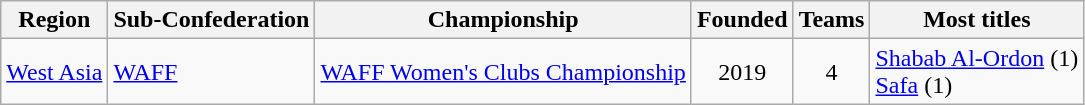<table class="wikitable sortable">
<tr>
<th>Region</th>
<th>Sub-Confederation</th>
<th>Championship</th>
<th>Founded</th>
<th>Teams</th>
<th>Most titles</th>
</tr>
<tr>
<td><a href='#'>West Asia</a></td>
<td><a href='#'>WAFF</a></td>
<td><a href='#'>WAFF Women's Clubs Championship</a></td>
<td align="center">2019</td>
<td align="center">4</td>
<td> <a href='#'>Shabab Al-Ordon</a> (1)<br> <a href='#'>Safa</a> (1)</td>
</tr>
</table>
